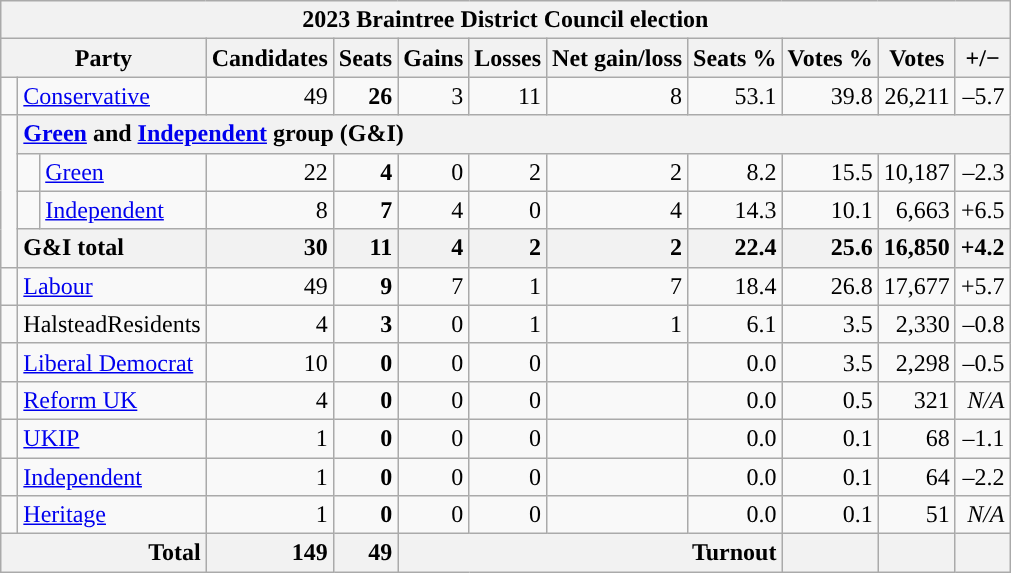<table class="wikitable">
<tr>
<th colspan="12">2023 Braintree District Council election</th>
</tr>
<tr>
<th colspan="3">Party</th>
<th>Candidates</th>
<th>Seats</th>
<th>Gains</th>
<th>Losses</th>
<th>Net gain/loss</th>
<th>Seats %</th>
<th>Votes %</th>
<th>Votes</th>
<th>+/−</th>
</tr>
<tr>
<td style="background-color: "> </td>
<td colspan="2"><a href='#'>Conservative</a></td>
<td style="text-align: right">49</td>
<td style="text-align: right"><strong>26</strong></td>
<td style="text-align: right">3</td>
<td style="text-align: right">11</td>
<td style="text-align: right"> 8</td>
<td style="text-align: right">53.1</td>
<td style="text-align: right">39.8</td>
<td style="text-align: right">26,211</td>
<td style="text-align: right">–5.7</td>
</tr>
<tr>
<td rowspan="4"></td>
<th colspan="11" style="text-align: left"><a href='#'>Green</a> and <a href='#'>Independent</a> group (G&I)</th>
</tr>
<tr>
<td style="background-color: "> </td>
<td><a href='#'>Green</a></td>
<td style="text-align: right">22</td>
<td style="text-align: right"><strong>4</strong></td>
<td style="text-align: right">0</td>
<td style="text-align: right">2</td>
<td style="text-align: right"> 2</td>
<td style="text-align: right">8.2</td>
<td style="text-align: right">15.5</td>
<td style="text-align: right">10,187</td>
<td style="text-align: right">–2.3</td>
</tr>
<tr>
<td style="background-color: "> </td>
<td><a href='#'>Independent</a></td>
<td style="text-align: right">8</td>
<td style="text-align: right"><strong>7</strong></td>
<td style="text-align: right">4</td>
<td style="text-align: right">0</td>
<td style="text-align: right"> 4</td>
<td style="text-align: right">14.3</td>
<td style="text-align: right">10.1</td>
<td style="text-align: right">6,663</td>
<td style="text-align: right">+6.5</td>
</tr>
<tr>
<th colspan="2" style="text-align: left">G&I total</th>
<th style="text-align: right">30</th>
<th style="text-align: right"><strong>11</strong></th>
<th style="text-align: right">4</th>
<th style="text-align: right">2</th>
<th style="text-align: right"> 2</th>
<th style="text-align: right">22.4</th>
<th style="text-align: right">25.6</th>
<th style="text-align: right">16,850</th>
<th style="text-align: right">+4.2</th>
</tr>
<tr>
<td style="background-color: "> </td>
<td colspan="2"><a href='#'>Labour</a></td>
<td style="text-align: right">49</td>
<td style="text-align: right"><strong>9</strong></td>
<td style="text-align: right">7</td>
<td style="text-align: right">1</td>
<td style="text-align: right"> 7</td>
<td style="text-align: right">18.4</td>
<td style="text-align: right">26.8</td>
<td style="text-align: right">17,677</td>
<td style="text-align: right">+5.7</td>
</tr>
<tr>
<td style="background-color: "> </td>
<td colspan="2">HalsteadResidents</td>
<td style="text-align: right">4</td>
<td style="text-align: right"><strong>3</strong></td>
<td style="text-align: right">0</td>
<td style="text-align: right">1</td>
<td style="text-align: right"> 1</td>
<td style="text-align: right">6.1</td>
<td style="text-align: right">3.5</td>
<td style="text-align: right">2,330</td>
<td style="text-align: right">–0.8</td>
</tr>
<tr>
<td style="background-color: "> </td>
<td colspan="2"><a href='#'>Liberal Democrat</a></td>
<td style="text-align: right">10</td>
<td style="text-align: right"><strong>0</strong></td>
<td style="text-align: right">0</td>
<td style="text-align: right">0</td>
<td style="text-align: right"></td>
<td style="text-align: right">0.0</td>
<td style="text-align: right">3.5</td>
<td style="text-align: right">2,298</td>
<td style="text-align: right">–0.5</td>
</tr>
<tr>
<td style="background-color: "> </td>
<td colspan="2"><a href='#'>Reform UK</a></td>
<td style="text-align: right">4</td>
<td style="text-align: right"><strong>0</strong></td>
<td style="text-align: right">0</td>
<td style="text-align: right">0</td>
<td style="text-align: right"></td>
<td style="text-align: right">0.0</td>
<td style="text-align: right">0.5</td>
<td style="text-align: right">321</td>
<td style="text-align: right"><em>N/A</em></td>
</tr>
<tr>
<td style="background-color: "> </td>
<td colspan="2"><a href='#'>UKIP</a></td>
<td style="text-align: right">1</td>
<td style="text-align: right"><strong>0</strong></td>
<td style="text-align: right">0</td>
<td style="text-align: right">0</td>
<td style="text-align: right"></td>
<td style="text-align: right">0.0</td>
<td style="text-align: right">0.1</td>
<td style="text-align: right">68</td>
<td style="text-align: right">–1.1</td>
</tr>
<tr>
<td style="background-color: "> </td>
<td colspan="2"><a href='#'>Independent</a></td>
<td style="text-align: right">1</td>
<td style="text-align: right"><strong>0</strong></td>
<td style="text-align: right">0</td>
<td style="text-align: right">0</td>
<td style="text-align: right"></td>
<td style="text-align: right">0.0</td>
<td style="text-align: right">0.1</td>
<td style="text-align: right">64</td>
<td style="text-align: right">–2.2</td>
</tr>
<tr>
<td style="background-color: "> </td>
<td colspan="2"><a href='#'>Heritage</a></td>
<td style="text-align: right">1</td>
<td style="text-align: right"><strong>0</strong></td>
<td style="text-align: right">0</td>
<td style="text-align: right">0</td>
<td style="text-align: right"></td>
<td style="text-align: right">0.0</td>
<td style="text-align: right">0.1</td>
<td style="text-align: right">51</td>
<td style="text-align: right"><em>N/A</em></td>
</tr>
<tr>
<th colspan="3" style="text-align: right">Total</th>
<th style="text-align: right">149</th>
<th style="text-align: right">49</th>
<th colspan="4" style="text-align: right">Turnout</th>
<th style="text-align: right"></th>
<th style="text-align: right"></th>
<th></th>
</tr>
</table>
